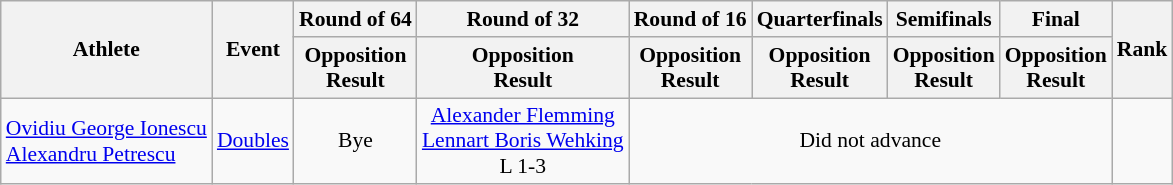<table class="wikitable" border="1" style="font-size:90%">
<tr>
<th rowspan=2>Athlete</th>
<th rowspan=2>Event</th>
<th colspan="1">Round of 64</th>
<th colspan="1">Round of 32</th>
<th colspan="1">Round of 16</th>
<th colspan="1">Quarterfinals</th>
<th colspan="1">Semifinals</th>
<th colspan="1">Final</th>
<th rowspan="2">Rank</th>
</tr>
<tr>
<th>Opposition<br>Result</th>
<th>Opposition<br>Result</th>
<th>Opposition<br>Result</th>
<th>Opposition<br>Result</th>
<th>Opposition<br>Result</th>
<th>Opposition<br>Result</th>
</tr>
<tr>
<td><a href='#'>Ovidiu George Ionescu</a><br><a href='#'>Alexandru Petrescu</a></td>
<td><a href='#'>Doubles</a></td>
<td align=center>Bye</td>
<td align=center> <a href='#'>Alexander Flemming</a><br><a href='#'>Lennart Boris Wehking</a><br>  L 1-3</td>
<td colspan="4" align=center>Did not advance</td>
<td align=center></td>
</tr>
</table>
